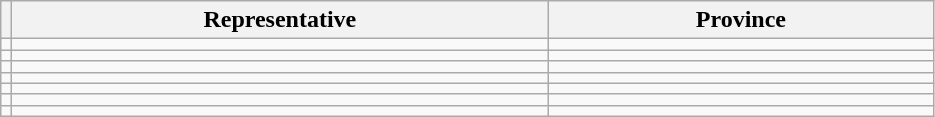<table class="sortable wikitable">
<tr>
<th></th>
<th width="350">Representative</th>
<th width="250">Province</th>
</tr>
<tr>
<td></td>
<td align=left></td>
<td></td>
</tr>
<tr>
<td></td>
<td align=left></td>
<td></td>
</tr>
<tr>
<td></td>
<td align=left></td>
<td></td>
</tr>
<tr>
<td></td>
<td align=left></td>
<td></td>
</tr>
<tr>
<td></td>
<td align=left></td>
<td></td>
</tr>
<tr>
<td></td>
<td align=left></td>
<td></td>
</tr>
<tr>
<td></td>
<td align=left></td>
<td></td>
</tr>
</table>
